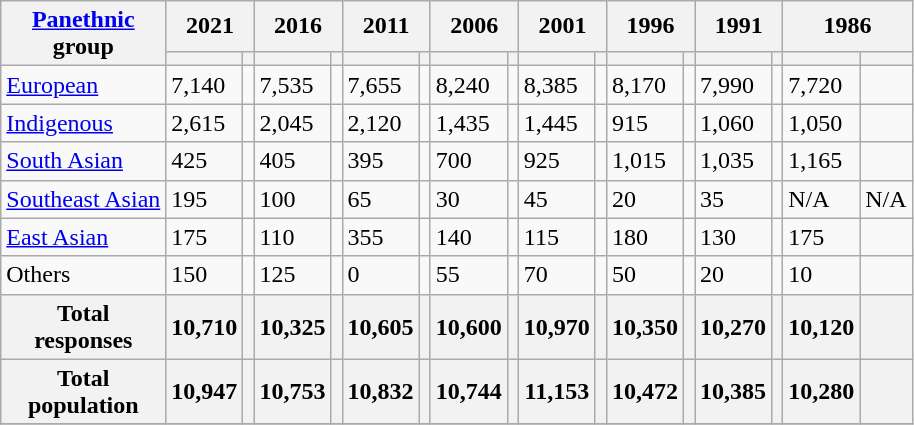<table class="wikitable collapsible sortable">
<tr>
<th rowspan="2"><a href='#'>Panethnic</a><br>group</th>
<th colspan="2">2021</th>
<th colspan="2">2016</th>
<th colspan="2">2011</th>
<th colspan="2">2006</th>
<th colspan="2">2001</th>
<th colspan="2">1996</th>
<th colspan="2">1991</th>
<th colspan="2">1986</th>
</tr>
<tr>
<th><a href='#'></a></th>
<th></th>
<th></th>
<th></th>
<th></th>
<th></th>
<th></th>
<th></th>
<th></th>
<th></th>
<th></th>
<th></th>
<th></th>
<th></th>
<th></th>
<th></th>
</tr>
<tr>
<td><a href='#'>European</a></td>
<td>7,140</td>
<td></td>
<td>7,535</td>
<td></td>
<td>7,655</td>
<td></td>
<td>8,240</td>
<td></td>
<td>8,385</td>
<td></td>
<td>8,170</td>
<td></td>
<td>7,990</td>
<td></td>
<td>7,720</td>
<td></td>
</tr>
<tr>
<td><a href='#'>Indigenous</a></td>
<td>2,615</td>
<td></td>
<td>2,045</td>
<td></td>
<td>2,120</td>
<td></td>
<td>1,435</td>
<td></td>
<td>1,445</td>
<td></td>
<td>915</td>
<td></td>
<td>1,060</td>
<td></td>
<td>1,050</td>
<td></td>
</tr>
<tr>
<td><a href='#'>South Asian</a></td>
<td>425</td>
<td></td>
<td>405</td>
<td></td>
<td>395</td>
<td></td>
<td>700</td>
<td></td>
<td>925</td>
<td></td>
<td>1,015</td>
<td></td>
<td>1,035</td>
<td></td>
<td>1,165</td>
<td></td>
</tr>
<tr>
<td><a href='#'>Southeast Asian</a></td>
<td>195</td>
<td></td>
<td>100</td>
<td></td>
<td>65</td>
<td></td>
<td>30</td>
<td></td>
<td>45</td>
<td></td>
<td>20</td>
<td></td>
<td>35</td>
<td></td>
<td>N/A</td>
<td>N/A</td>
</tr>
<tr>
<td><a href='#'>East Asian</a></td>
<td>175</td>
<td></td>
<td>110</td>
<td></td>
<td>355</td>
<td></td>
<td>140</td>
<td></td>
<td>115</td>
<td></td>
<td>180</td>
<td></td>
<td>130</td>
<td></td>
<td>175</td>
<td></td>
</tr>
<tr>
<td>Others</td>
<td>150</td>
<td></td>
<td>125</td>
<td></td>
<td>0</td>
<td></td>
<td>55</td>
<td></td>
<td>70</td>
<td></td>
<td>50</td>
<td></td>
<td>20</td>
<td></td>
<td>10</td>
<td></td>
</tr>
<tr>
<th>Total<br>responses</th>
<th>10,710</th>
<th></th>
<th>10,325</th>
<th></th>
<th>10,605</th>
<th></th>
<th>10,600</th>
<th></th>
<th>10,970</th>
<th></th>
<th>10,350</th>
<th></th>
<th>10,270</th>
<th></th>
<th>10,120</th>
<th></th>
</tr>
<tr>
<th>Total<br>population</th>
<th>10,947</th>
<th></th>
<th>10,753</th>
<th></th>
<th>10,832</th>
<th></th>
<th>10,744</th>
<th></th>
<th>11,153</th>
<th></th>
<th>10,472</th>
<th></th>
<th>10,385</th>
<th></th>
<th>10,280</th>
<th></th>
</tr>
<tr>
</tr>
</table>
